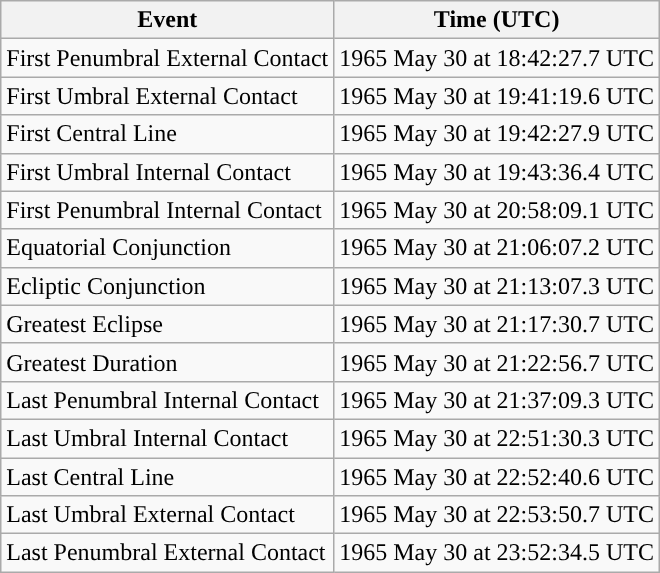<table class="wikitable">
<tr>
<th>Event</th>
<th>Time (UTC)</th>
</tr>
<tr>
<td>First Penumbral External Contact</td>
<td>1965 May 30 at 18:42:27.7 UTC</td>
</tr>
<tr>
<td>First Umbral External Contact</td>
<td>1965 May 30 at 19:41:19.6 UTC</td>
</tr>
<tr>
<td>First Central Line</td>
<td>1965 May 30 at 19:42:27.9 UTC</td>
</tr>
<tr>
<td>First Umbral Internal Contact</td>
<td>1965 May 30 at 19:43:36.4 UTC</td>
</tr>
<tr>
<td>First Penumbral Internal Contact</td>
<td>1965 May 30 at 20:58:09.1 UTC</td>
</tr>
<tr>
<td>Equatorial Conjunction</td>
<td>1965 May 30 at 21:06:07.2 UTC</td>
</tr>
<tr>
<td>Ecliptic Conjunction</td>
<td>1965 May 30 at 21:13:07.3 UTC</td>
</tr>
<tr>
<td>Greatest Eclipse</td>
<td>1965 May 30 at 21:17:30.7 UTC</td>
</tr>
<tr>
<td>Greatest Duration</td>
<td>1965 May 30 at 21:22:56.7 UTC</td>
</tr>
<tr>
<td>Last Penumbral Internal Contact</td>
<td>1965 May 30 at 21:37:09.3 UTC</td>
</tr>
<tr>
<td>Last Umbral Internal Contact</td>
<td>1965 May 30 at 22:51:30.3 UTC</td>
</tr>
<tr>
<td>Last Central Line</td>
<td>1965 May 30 at 22:52:40.6 UTC</td>
</tr>
<tr>
<td>Last Umbral External Contact</td>
<td>1965 May 30 at 22:53:50.7 UTC</td>
</tr>
<tr>
<td>Last Penumbral External Contact</td>
<td>1965 May 30 at 23:52:34.5 UTC</td>
</tr>
</table>
